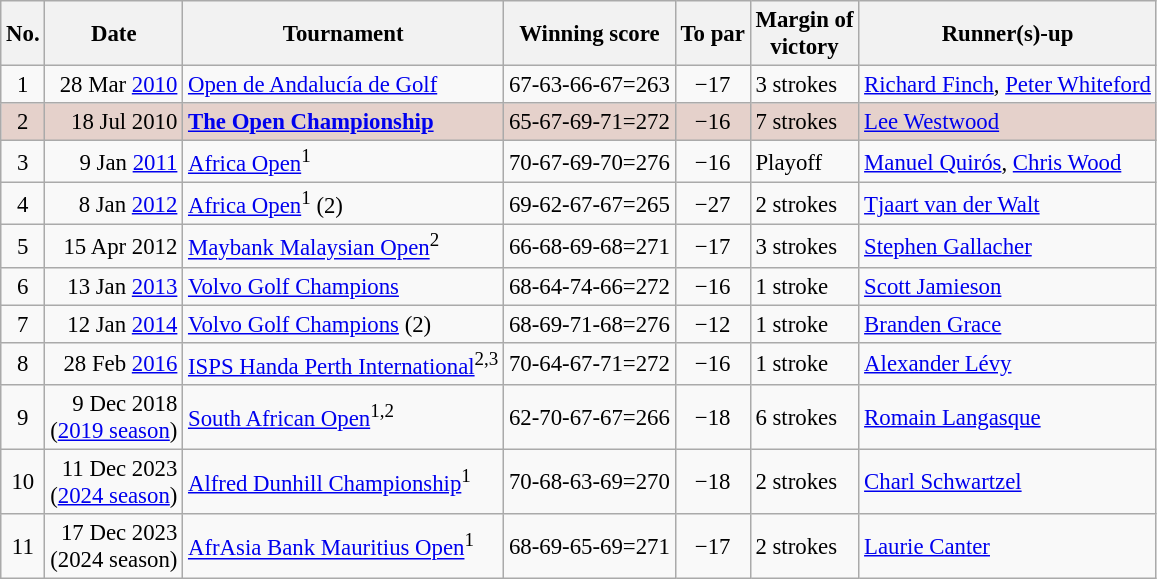<table class="wikitable" style="font-size:95%;">
<tr>
<th>No.</th>
<th>Date</th>
<th>Tournament</th>
<th>Winning score</th>
<th>To par</th>
<th>Margin of<br>victory</th>
<th>Runner(s)-up</th>
</tr>
<tr>
<td align=center>1</td>
<td align=right>28 Mar <a href='#'>2010</a></td>
<td><a href='#'>Open de Andalucía de Golf</a></td>
<td>67-63-66-67=263</td>
<td align=center>−17</td>
<td>3 strokes</td>
<td> <a href='#'>Richard Finch</a>,  <a href='#'>Peter Whiteford</a></td>
</tr>
<tr style="background:#e5d1cb;">
<td align=center>2</td>
<td align=right>18 Jul 2010</td>
<td><strong><a href='#'>The Open Championship</a></strong></td>
<td>65-67-69-71=272</td>
<td align=center>−16</td>
<td>7 strokes</td>
<td> <a href='#'>Lee Westwood</a></td>
</tr>
<tr>
<td align=center>3</td>
<td align=right>9 Jan <a href='#'>2011</a></td>
<td><a href='#'>Africa Open</a><sup>1</sup></td>
<td>70-67-69-70=276</td>
<td align=center>−16</td>
<td>Playoff</td>
<td> <a href='#'>Manuel Quirós</a>,  <a href='#'>Chris Wood</a></td>
</tr>
<tr>
<td align=center>4</td>
<td align=right>8 Jan <a href='#'>2012</a></td>
<td><a href='#'>Africa Open</a><sup>1</sup> (2)</td>
<td>69-62-67-67=265</td>
<td align=center>−27</td>
<td>2 strokes</td>
<td> <a href='#'>Tjaart van der Walt</a></td>
</tr>
<tr>
<td align=center>5</td>
<td align=right>15 Apr 2012</td>
<td><a href='#'>Maybank Malaysian Open</a><sup>2</sup></td>
<td>66-68-69-68=271</td>
<td align=center>−17</td>
<td>3 strokes</td>
<td> <a href='#'>Stephen Gallacher</a></td>
</tr>
<tr>
<td align=center>6</td>
<td align=right>13 Jan <a href='#'>2013</a></td>
<td><a href='#'>Volvo Golf Champions</a></td>
<td>68-64-74-66=272</td>
<td align=center>−16</td>
<td>1 stroke</td>
<td> <a href='#'>Scott Jamieson</a></td>
</tr>
<tr>
<td align=center>7</td>
<td align=right>12 Jan <a href='#'>2014</a></td>
<td><a href='#'>Volvo Golf Champions</a> (2)</td>
<td>68-69-71-68=276</td>
<td align=center>−12</td>
<td>1 stroke</td>
<td> <a href='#'>Branden Grace</a></td>
</tr>
<tr>
<td align=center>8</td>
<td align=right>28 Feb <a href='#'>2016</a></td>
<td><a href='#'>ISPS Handa Perth International</a><sup>2,3</sup></td>
<td>70-64-67-71=272</td>
<td align=center>−16</td>
<td>1 stroke</td>
<td> <a href='#'>Alexander Lévy</a></td>
</tr>
<tr>
<td align=center>9</td>
<td align=right>9 Dec 2018<br>(<a href='#'>2019 season</a>)</td>
<td><a href='#'>South African Open</a><sup>1,2</sup></td>
<td>62-70-67-67=266</td>
<td align=center>−18</td>
<td>6 strokes</td>
<td> <a href='#'>Romain Langasque</a></td>
</tr>
<tr>
<td align=center>10</td>
<td align=right>11 Dec 2023<br>(<a href='#'>2024 season</a>)</td>
<td><a href='#'>Alfred Dunhill Championship</a><sup>1</sup></td>
<td>70-68-63-69=270</td>
<td align=center>−18</td>
<td>2 strokes</td>
<td> <a href='#'>Charl Schwartzel</a></td>
</tr>
<tr>
<td align=center>11</td>
<td align=right>17 Dec 2023<br>(2024 season)</td>
<td><a href='#'>AfrAsia Bank Mauritius Open</a><sup>1</sup></td>
<td>68-69-65-69=271</td>
<td align=center>−17</td>
<td>2 strokes</td>
<td> <a href='#'>Laurie Canter</a></td>
</tr>
</table>
